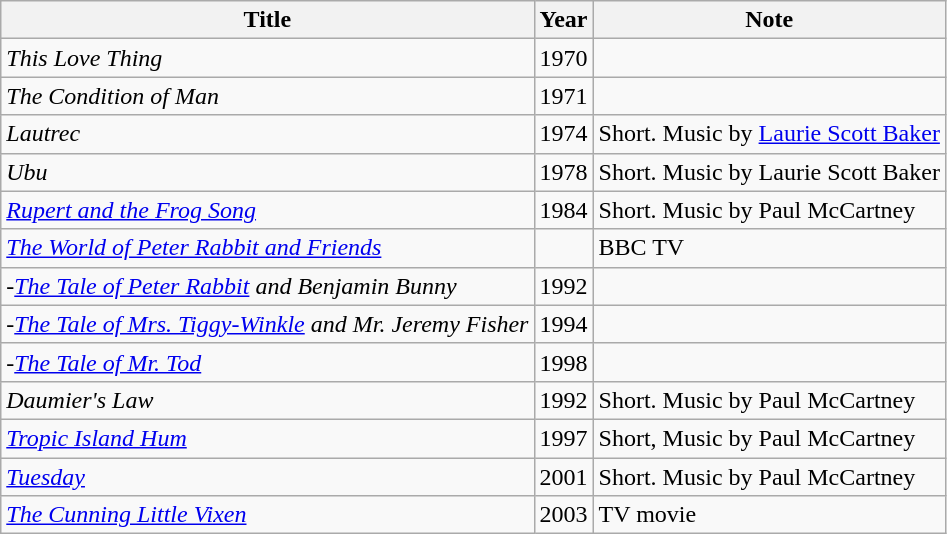<table class="wikitable">
<tr>
<th>Title</th>
<th>Year</th>
<th>Note</th>
</tr>
<tr>
<td><em>This Love Thing</em></td>
<td>1970</td>
<td></td>
</tr>
<tr>
<td><em>The Condition of Man</em></td>
<td>1971</td>
<td></td>
</tr>
<tr>
<td><em>Lautrec</em></td>
<td>1974</td>
<td>Short. Music by <a href='#'>Laurie Scott Baker</a></td>
</tr>
<tr>
<td><em>Ubu</em></td>
<td>1978</td>
<td>Short. Music by Laurie Scott Baker</td>
</tr>
<tr>
<td><em><a href='#'>Rupert and the Frog Song</a></em></td>
<td>1984</td>
<td>Short. Music by Paul McCartney</td>
</tr>
<tr>
<td><em><a href='#'>The World of Peter Rabbit and Friends</a></em></td>
<td></td>
<td>BBC TV</td>
</tr>
<tr>
<td>-<em><a href='#'>The Tale of Peter Rabbit</a> and Benjamin Bunny</em></td>
<td>1992</td>
<td></td>
</tr>
<tr>
<td>-<em><a href='#'>The Tale of Mrs. Tiggy-Winkle</a> and Mr. Jeremy Fisher</em></td>
<td>1994</td>
<td></td>
</tr>
<tr>
<td>-<em><a href='#'>The Tale of Mr. Tod</a></em></td>
<td>1998</td>
<td></td>
</tr>
<tr>
<td><em>Daumier's Law</em></td>
<td>1992</td>
<td>Short. Music by Paul McCartney</td>
</tr>
<tr>
<td><em><a href='#'>Tropic Island Hum</a></em></td>
<td>1997</td>
<td>Short, Music by Paul McCartney</td>
</tr>
<tr>
<td><a href='#'><em>Tuesday</em></a></td>
<td>2001</td>
<td>Short. Music by Paul McCartney</td>
</tr>
<tr>
<td><em><a href='#'>The Cunning Little Vixen</a></em></td>
<td>2003</td>
<td>TV movie</td>
</tr>
</table>
